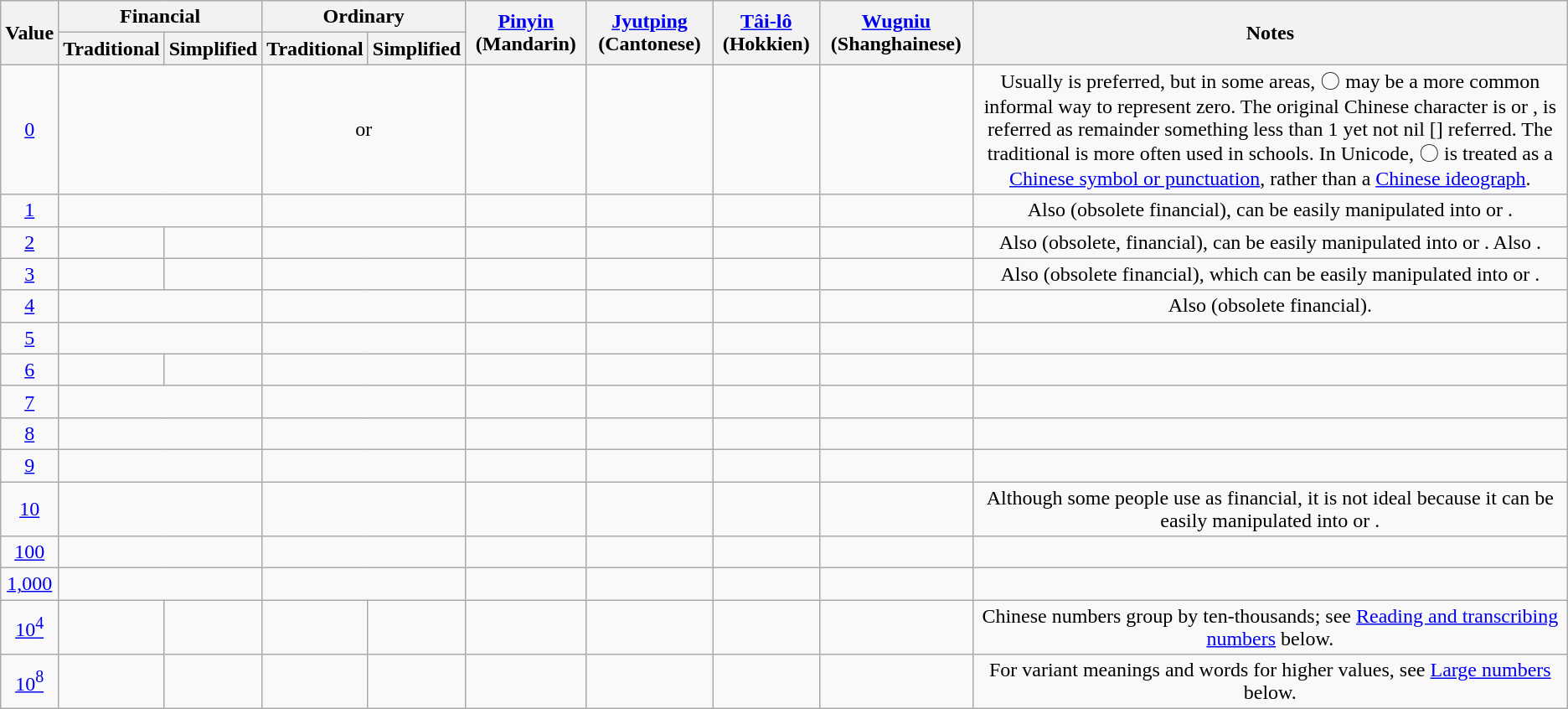<table class="wikitable" style="text-align:center">
<tr>
<th rowspan="2">Value</th>
<th colspan="2">Financial</th>
<th colspan="2">Ordinary</th>
<th rowspan="2"><a href='#'>Pinyin</a> (Mandarin)</th>
<th rowspan="2"><a href='#'>Jyutping</a> (Cantonese)</th>
<th rowspan="2"><a href='#'>Tâi-lô</a> (Hokkien)</th>
<th rowspan="2"><a href='#'>Wugniu</a> (Shanghainese)</th>
<th rowspan="2">Notes</th>
</tr>
<tr>
<th>Traditional</th>
<th>Simplified</th>
<th>Traditional</th>
<th>Simplified</th>
</tr>
<tr>
<td><a href='#'>0</a></td>
<td colspan="2"></td>
<td colspan="2"> or </td>
<td></td>
<td></td>
<td></td>
<td></td>
<td>Usually  is preferred, but in some areas, 〇 may be a more common informal way to represent zero. The original Chinese character is  or ,  is referred as remainder something less than 1 yet not nil [] referred. The traditional  is more often used in schools. In Unicode, 〇 is treated as a <a href='#'>Chinese symbol or punctuation</a>, rather than a <a href='#'>Chinese ideograph</a>.</td>
</tr>
<tr>
<td><a href='#'>1</a></td>
<td colspan="2"></td>
<td colspan="2"></td>
<td></td>
<td></td>
<td></td>
<td></td>
<td>Also  (obsolete financial), can be easily manipulated into  or .</td>
</tr>
<tr>
<td><a href='#'>2</a></td>
<td></td>
<td></td>
<td colspan="2"></td>
<td></td>
<td></td>
<td></td>
<td></td>
<td>Also  (obsolete, financial), can be easily manipulated into  or . Also .</td>
</tr>
<tr>
<td><a href='#'>3</a></td>
<td></td>
<td></td>
<td colspan="2"></td>
<td></td>
<td></td>
<td></td>
<td></td>
<td>Also  (obsolete financial), which can be easily manipulated into  or .</td>
</tr>
<tr>
<td><a href='#'>4</a></td>
<td colspan="2"></td>
<td colspan="2"></td>
<td></td>
<td></td>
<td></td>
<td></td>
<td>Also  (obsolete financial).</td>
</tr>
<tr>
<td><a href='#'>5</a></td>
<td colspan="2"></td>
<td colspan="2"></td>
<td></td>
<td></td>
<td></td>
<td></td>
<td></td>
</tr>
<tr>
<td><a href='#'>6</a></td>
<td></td>
<td></td>
<td colspan="2"></td>
<td></td>
<td></td>
<td></td>
<td></td>
<td></td>
</tr>
<tr>
<td><a href='#'>7</a></td>
<td colspan="2"></td>
<td colspan="2"></td>
<td></td>
<td></td>
<td></td>
<td></td>
<td></td>
</tr>
<tr>
<td><a href='#'>8</a></td>
<td colspan="2"></td>
<td colspan="2"></td>
<td></td>
<td></td>
<td></td>
<td></td>
<td></td>
</tr>
<tr>
<td><a href='#'>9</a></td>
<td colspan="2"></td>
<td colspan="2"></td>
<td></td>
<td></td>
<td></td>
<td></td>
<td></td>
</tr>
<tr>
<td><a href='#'>10</a></td>
<td colspan="2"></td>
<td colspan="2"></td>
<td></td>
<td></td>
<td></td>
<td></td>
<td>Although some people use  as financial, it is not ideal because it can be easily manipulated into  or .</td>
</tr>
<tr>
<td><a href='#'>100</a></td>
<td colspan="2"></td>
<td colspan="2"></td>
<td></td>
<td></td>
<td></td>
<td></td>
<td></td>
</tr>
<tr>
<td><a href='#'>1,000</a></td>
<td colspan="2"></td>
<td colspan="2"></td>
<td></td>
<td></td>
<td></td>
<td></td>
<td></td>
</tr>
<tr>
<td><a href='#'>10<sup>4</sup></a></td>
<td></td>
<td></td>
<td></td>
<td></td>
<td></td>
<td></td>
<td></td>
<td></td>
<td>Chinese numbers group by ten-thousands; see <a href='#'>Reading and transcribing numbers</a> below.</td>
</tr>
<tr>
<td><a href='#'>10<sup>8</sup></a></td>
<td></td>
<td></td>
<td></td>
<td></td>
<td></td>
<td></td>
<td></td>
<td></td>
<td>For variant meanings and words for higher values, see <a href='#'>Large numbers</a> below.</td>
</tr>
</table>
